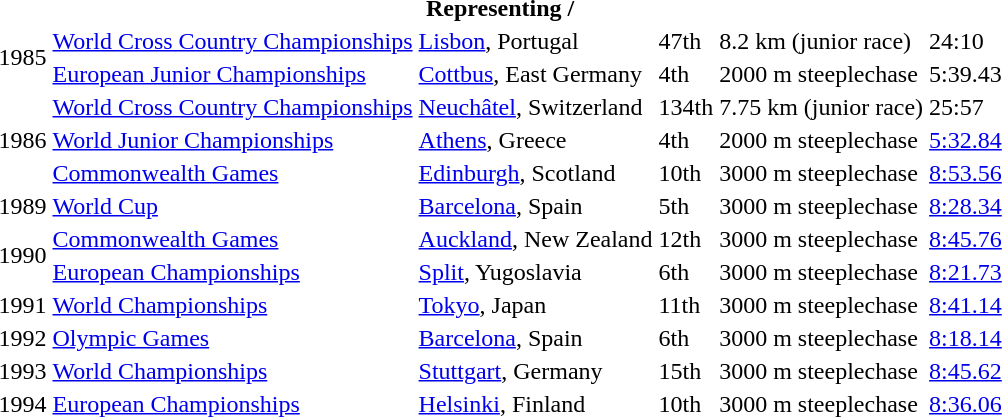<table>
<tr>
<th colspan=6>Representing  / </th>
</tr>
<tr>
<td rowspan=2>1985</td>
<td><a href='#'>World Cross Country Championships</a></td>
<td><a href='#'>Lisbon</a>, Portugal</td>
<td>47th</td>
<td>8.2 km (junior race)</td>
<td>24:10</td>
</tr>
<tr>
<td><a href='#'>European Junior Championships</a></td>
<td><a href='#'>Cottbus</a>, East Germany</td>
<td>4th</td>
<td>2000 m steeplechase</td>
<td>5:39.43</td>
</tr>
<tr>
<td rowspan=3>1986</td>
<td><a href='#'>World Cross Country Championships</a></td>
<td><a href='#'>Neuchâtel</a>, Switzerland</td>
<td>134th</td>
<td>7.75 km (junior race)</td>
<td>25:57</td>
</tr>
<tr>
<td><a href='#'>World Junior Championships</a></td>
<td><a href='#'>Athens</a>, Greece</td>
<td>4th</td>
<td>2000 m steeplechase</td>
<td><a href='#'>5:32.84</a></td>
</tr>
<tr>
<td><a href='#'>Commonwealth Games</a></td>
<td><a href='#'>Edinburgh</a>, Scotland</td>
<td>10th</td>
<td>3000 m steeplechase</td>
<td><a href='#'>8:53.56</a></td>
</tr>
<tr>
<td>1989</td>
<td><a href='#'>World Cup</a></td>
<td><a href='#'>Barcelona</a>, Spain</td>
<td>5th</td>
<td>3000 m steeplechase</td>
<td><a href='#'>8:28.34</a></td>
</tr>
<tr>
<td rowspan=2>1990</td>
<td><a href='#'>Commonwealth Games</a></td>
<td><a href='#'>Auckland</a>, New Zealand</td>
<td>12th</td>
<td>3000 m steeplechase</td>
<td><a href='#'>8:45.76</a></td>
</tr>
<tr>
<td><a href='#'>European Championships</a></td>
<td><a href='#'>Split</a>, Yugoslavia</td>
<td>6th</td>
<td>3000 m steeplechase</td>
<td><a href='#'>8:21.73</a></td>
</tr>
<tr>
<td>1991</td>
<td><a href='#'>World Championships</a></td>
<td><a href='#'>Tokyo</a>, Japan</td>
<td>11th</td>
<td>3000 m steeplechase</td>
<td><a href='#'>8:41.14</a></td>
</tr>
<tr>
<td>1992</td>
<td><a href='#'>Olympic Games</a></td>
<td><a href='#'>Barcelona</a>, Spain</td>
<td>6th</td>
<td>3000 m steeplechase</td>
<td><a href='#'>8:18.14</a></td>
</tr>
<tr>
<td>1993</td>
<td><a href='#'>World Championships</a></td>
<td><a href='#'>Stuttgart</a>, Germany</td>
<td>15th</td>
<td>3000 m steeplechase</td>
<td><a href='#'>8:45.62</a></td>
</tr>
<tr>
<td>1994</td>
<td><a href='#'>European Championships</a></td>
<td><a href='#'>Helsinki</a>, Finland</td>
<td>10th</td>
<td>3000 m steeplechase</td>
<td><a href='#'>8:36.06</a></td>
</tr>
</table>
